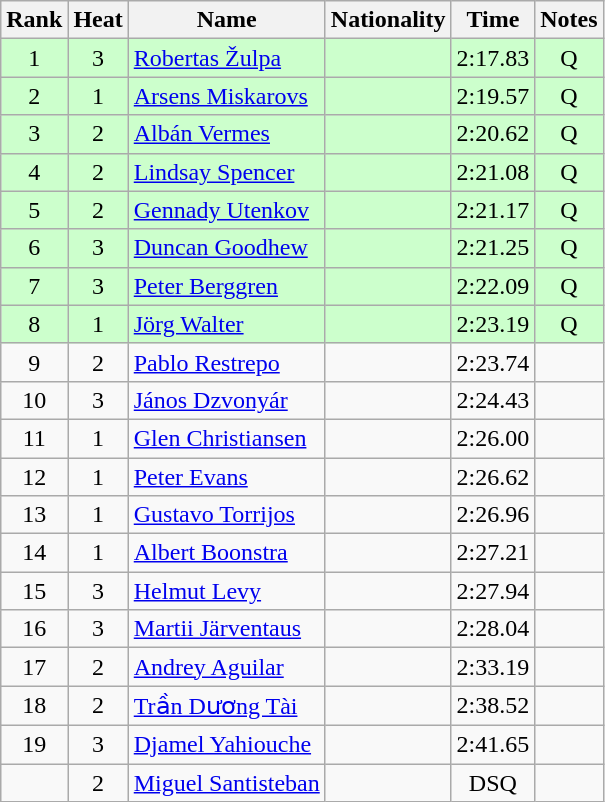<table class="wikitable sortable" style="text-align:center">
<tr>
<th>Rank</th>
<th>Heat</th>
<th>Name</th>
<th>Nationality</th>
<th>Time</th>
<th>Notes</th>
</tr>
<tr bgcolor=ccffcc>
<td>1</td>
<td>3</td>
<td align=left><a href='#'>Robertas Žulpa</a></td>
<td align=left></td>
<td>2:17.83</td>
<td>Q</td>
</tr>
<tr bgcolor=ccffcc>
<td>2</td>
<td>1</td>
<td align=left><a href='#'>Arsens Miskarovs</a></td>
<td align=left></td>
<td>2:19.57</td>
<td>Q</td>
</tr>
<tr bgcolor=ccffcc>
<td>3</td>
<td>2</td>
<td align=left><a href='#'>Albán Vermes</a></td>
<td align=left></td>
<td>2:20.62</td>
<td>Q</td>
</tr>
<tr bgcolor=ccffcc>
<td>4</td>
<td>2</td>
<td align=left><a href='#'>Lindsay Spencer</a></td>
<td align=left></td>
<td>2:21.08</td>
<td>Q</td>
</tr>
<tr bgcolor=ccffcc>
<td>5</td>
<td>2</td>
<td align=left><a href='#'>Gennady Utenkov</a></td>
<td align=left></td>
<td>2:21.17</td>
<td>Q</td>
</tr>
<tr bgcolor=ccffcc>
<td>6</td>
<td>3</td>
<td align=left><a href='#'>Duncan Goodhew</a></td>
<td align=left></td>
<td>2:21.25</td>
<td>Q</td>
</tr>
<tr bgcolor=ccffcc>
<td>7</td>
<td>3</td>
<td align=left><a href='#'>Peter Berggren</a></td>
<td align=left></td>
<td>2:22.09</td>
<td>Q</td>
</tr>
<tr bgcolor=ccffcc>
<td>8</td>
<td>1</td>
<td align=left><a href='#'>Jörg Walter</a></td>
<td align=left></td>
<td>2:23.19</td>
<td>Q</td>
</tr>
<tr>
<td>9</td>
<td>2</td>
<td align=left><a href='#'>Pablo Restrepo</a></td>
<td align=left></td>
<td>2:23.74</td>
<td></td>
</tr>
<tr>
<td>10</td>
<td>3</td>
<td align=left><a href='#'>János Dzvonyár</a></td>
<td align=left></td>
<td>2:24.43</td>
<td></td>
</tr>
<tr>
<td>11</td>
<td>1</td>
<td align=left><a href='#'>Glen Christiansen</a></td>
<td align=left></td>
<td>2:26.00</td>
<td></td>
</tr>
<tr>
<td>12</td>
<td>1</td>
<td align=left><a href='#'>Peter Evans</a></td>
<td align=left></td>
<td>2:26.62</td>
<td></td>
</tr>
<tr>
<td>13</td>
<td>1</td>
<td align=left><a href='#'>Gustavo Torrijos</a></td>
<td align=left></td>
<td>2:26.96</td>
<td></td>
</tr>
<tr>
<td>14</td>
<td>1</td>
<td align=left><a href='#'>Albert Boonstra</a></td>
<td align=left></td>
<td>2:27.21</td>
<td></td>
</tr>
<tr>
<td>15</td>
<td>3</td>
<td align=left><a href='#'>Helmut Levy</a></td>
<td align=left></td>
<td>2:27.94</td>
<td></td>
</tr>
<tr>
<td>16</td>
<td>3</td>
<td align=left><a href='#'>Martii Järventaus</a></td>
<td align=left></td>
<td>2:28.04</td>
<td></td>
</tr>
<tr>
<td>17</td>
<td>2</td>
<td align=left><a href='#'>Andrey Aguilar</a></td>
<td align=left></td>
<td>2:33.19</td>
<td></td>
</tr>
<tr>
<td>18</td>
<td>2</td>
<td align=left><a href='#'>Trần Dương Tài</a></td>
<td align=left></td>
<td>2:38.52</td>
<td></td>
</tr>
<tr>
<td>19</td>
<td>3</td>
<td align=left><a href='#'>Djamel Yahiouche</a></td>
<td align=left></td>
<td>2:41.65</td>
<td></td>
</tr>
<tr>
<td></td>
<td>2</td>
<td align=left><a href='#'>Miguel Santisteban</a></td>
<td align=left></td>
<td>DSQ</td>
<td></td>
</tr>
</table>
